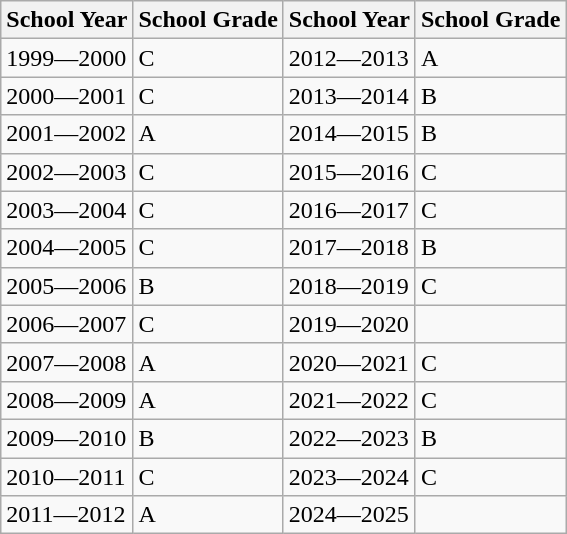<table class="wikitable">
<tr>
<th>School Year</th>
<th>School Grade</th>
<th>School Year</th>
<th>School Grade</th>
</tr>
<tr>
<td>1999—2000</td>
<td>C</td>
<td>2012—2013</td>
<td>A</td>
</tr>
<tr>
<td>2000—2001</td>
<td>C</td>
<td>2013—2014</td>
<td>B</td>
</tr>
<tr>
<td>2001—2002</td>
<td>A</td>
<td>2014—2015</td>
<td>B</td>
</tr>
<tr>
<td>2002—2003</td>
<td>C</td>
<td>2015—2016</td>
<td>C</td>
</tr>
<tr>
<td>2003—2004</td>
<td>C</td>
<td>2016—2017</td>
<td>C</td>
</tr>
<tr>
<td>2004—2005</td>
<td>C</td>
<td>2017—2018</td>
<td>B</td>
</tr>
<tr>
<td>2005—2006</td>
<td>B</td>
<td>2018—2019</td>
<td>C</td>
</tr>
<tr>
<td>2006—2007</td>
<td>C</td>
<td>2019—2020</td>
<td></td>
</tr>
<tr>
<td>2007—2008</td>
<td>A</td>
<td>2020—2021</td>
<td>C</td>
</tr>
<tr>
<td>2008—2009</td>
<td>A</td>
<td>2021—2022</td>
<td>C</td>
</tr>
<tr>
<td>2009—2010</td>
<td>B</td>
<td>2022—2023</td>
<td>B</td>
</tr>
<tr>
<td>2010—2011</td>
<td>C</td>
<td>2023—2024</td>
<td>C</td>
</tr>
<tr>
<td>2011—2012</td>
<td>A</td>
<td>2024—2025</td>
<td></td>
</tr>
</table>
